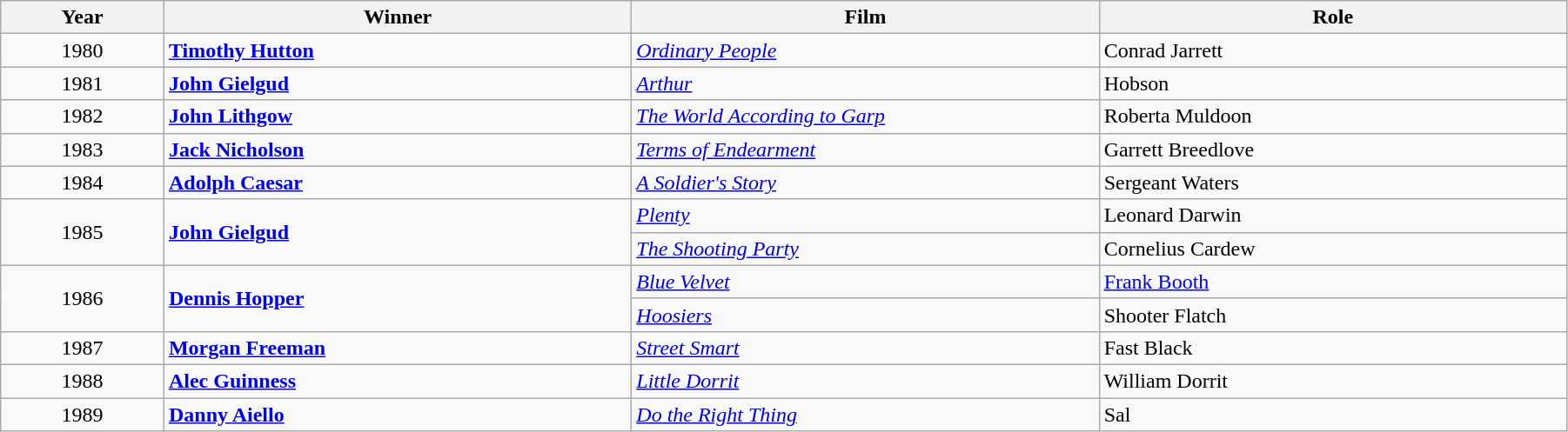<table class="wikitable" width="95%" cellpadding="5">
<tr>
<th width="100"><strong>Year</strong></th>
<th width="300"><strong>Winner</strong></th>
<th width="300"><strong>Film</strong></th>
<th width="300"><strong>Role</strong></th>
</tr>
<tr>
<td style="text-align:center;">1980</td>
<td><strong><a href='#'>Timothy Hutton</a></strong></td>
<td><em><a href='#'>Ordinary People</a></em></td>
<td>Conrad Jarrett</td>
</tr>
<tr>
<td style="text-align:center;">1981</td>
<td><strong><a href='#'>John Gielgud</a></strong></td>
<td><em><a href='#'>Arthur</a></em></td>
<td>Hobson</td>
</tr>
<tr>
<td style="text-align:center;">1982</td>
<td><strong><a href='#'>John Lithgow</a></strong></td>
<td><em><a href='#'>The World According to Garp</a></em></td>
<td>Roberta Muldoon</td>
</tr>
<tr>
<td style="text-align:center;">1983</td>
<td><strong><a href='#'>Jack Nicholson</a></strong></td>
<td><em><a href='#'>Terms of Endearment</a></em></td>
<td>Garrett Breedlove</td>
</tr>
<tr>
<td style="text-align:center;">1984</td>
<td><strong><a href='#'>Adolph Caesar</a></strong></td>
<td><em><a href='#'>A Soldier's Story</a></em></td>
<td>Sergeant Waters</td>
</tr>
<tr>
<td rowspan="2" style="text-align:center;">1985</td>
<td rowspan="2"><strong><a href='#'>John Gielgud</a></strong></td>
<td><em><a href='#'>Plenty</a></em></td>
<td>Leonard Darwin</td>
</tr>
<tr>
<td><em><a href='#'>The Shooting Party</a></em></td>
<td>Cornelius Cardew</td>
</tr>
<tr>
<td rowspan="2" style="text-align:center;">1986</td>
<td rowspan="2"><strong><a href='#'>Dennis Hopper</a></strong></td>
<td><em><a href='#'>Blue Velvet</a></em></td>
<td><a href='#'>Frank Booth</a></td>
</tr>
<tr>
<td><em><a href='#'>Hoosiers</a></em></td>
<td>Shooter Flatch</td>
</tr>
<tr>
<td style="text-align:center;">1987</td>
<td><strong><a href='#'>Morgan Freeman</a></strong></td>
<td><em><a href='#'>Street Smart</a></em></td>
<td>Fast Black</td>
</tr>
<tr>
<td style="text-align:center;">1988</td>
<td><strong><a href='#'>Alec Guinness</a></strong></td>
<td><em><a href='#'>Little Dorrit</a></em></td>
<td>William Dorrit</td>
</tr>
<tr>
<td style="text-align:center;">1989</td>
<td><strong><a href='#'>Danny Aiello</a></strong></td>
<td><em><a href='#'>Do the Right Thing</a></em></td>
<td>Sal</td>
</tr>
</table>
